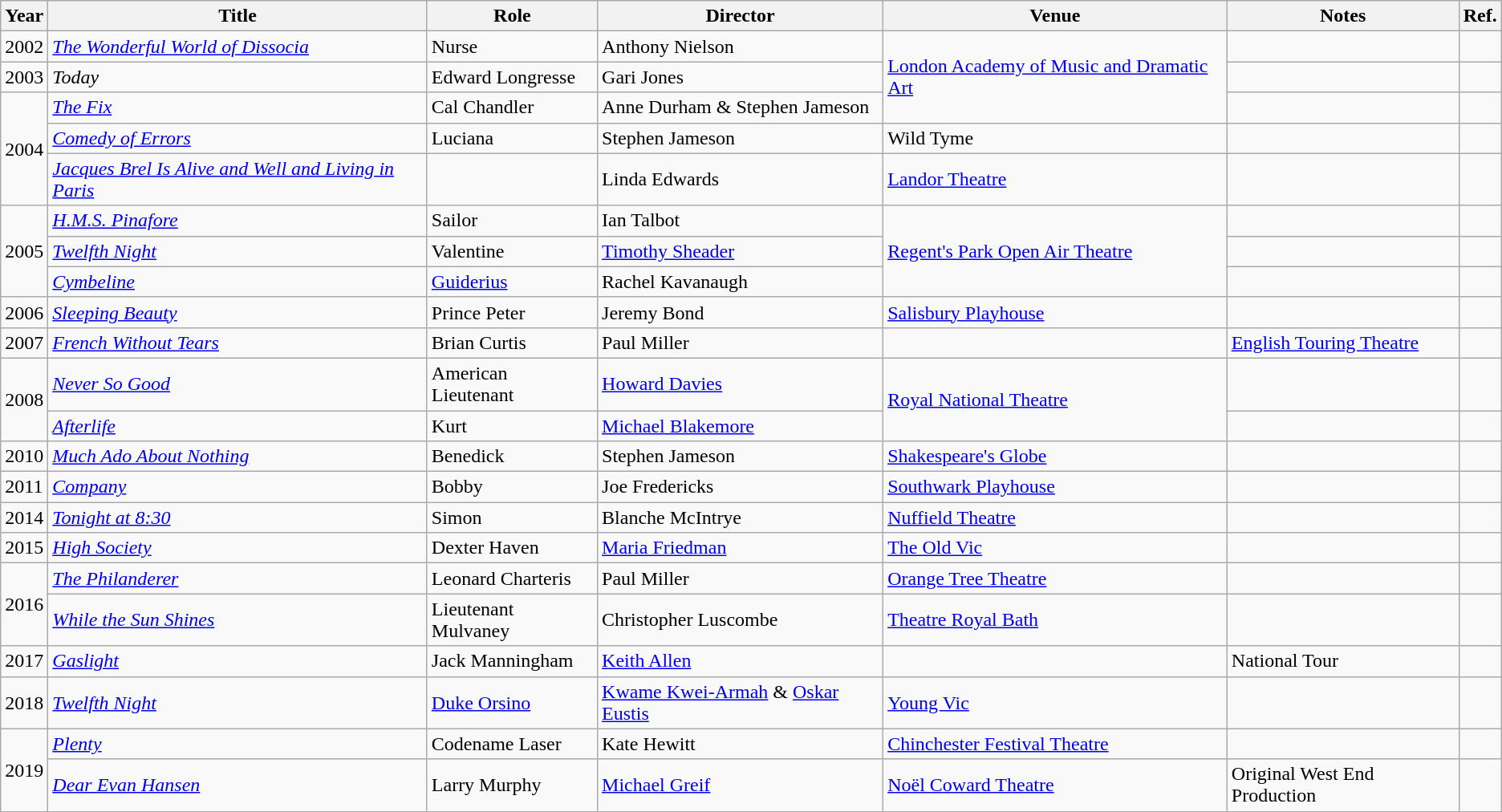<table class="wikitable">
<tr>
<th>Year</th>
<th>Title</th>
<th>Role</th>
<th>Director</th>
<th>Venue</th>
<th>Notes</th>
<th>Ref.</th>
</tr>
<tr>
<td>2002</td>
<td><em><a href='#'>The Wonderful World of Dissocia</a></em></td>
<td>Nurse</td>
<td>Anthony Nielson</td>
<td rowspan="3"><a href='#'>London Academy of Music and Dramatic Art</a></td>
<td></td>
<td></td>
</tr>
<tr>
<td>2003</td>
<td><em>Today</em></td>
<td>Edward Longresse</td>
<td>Gari Jones</td>
<td></td>
<td></td>
</tr>
<tr>
<td rowspan="3">2004</td>
<td><em><a href='#'>The Fix</a></em></td>
<td>Cal Chandler</td>
<td>Anne Durham & Stephen Jameson</td>
<td></td>
<td></td>
</tr>
<tr>
<td><em><a href='#'>Comedy of Errors</a></em></td>
<td>Luciana</td>
<td>Stephen Jameson</td>
<td>Wild Tyme</td>
<td></td>
<td></td>
</tr>
<tr>
<td><em><a href='#'>Jacques Brel Is Alive and Well and Living in Paris</a></em></td>
<td></td>
<td>Linda Edwards</td>
<td><a href='#'>Landor Theatre</a></td>
<td></td>
<td></td>
</tr>
<tr>
<td rowspan="3">2005</td>
<td><em><a href='#'>H.M.S. Pinafore</a></em></td>
<td>Sailor</td>
<td>Ian Talbot</td>
<td rowspan="3"><a href='#'>Regent's Park Open Air Theatre</a></td>
<td></td>
<td></td>
</tr>
<tr>
<td><em><a href='#'>Twelfth Night</a></em></td>
<td>Valentine</td>
<td><a href='#'>Timothy Sheader</a></td>
<td></td>
<td></td>
</tr>
<tr>
<td><em><a href='#'>Cymbeline</a></em></td>
<td><a href='#'>Guiderius</a></td>
<td>Rachel Kavanaugh</td>
<td></td>
<td></td>
</tr>
<tr>
<td>2006</td>
<td><em><a href='#'>Sleeping Beauty</a></em></td>
<td>Prince Peter</td>
<td>Jeremy Bond</td>
<td><a href='#'>Salisbury Playhouse</a></td>
<td></td>
<td></td>
</tr>
<tr>
<td>2007</td>
<td><em><a href='#'>French Without Tears</a></em></td>
<td>Brian Curtis</td>
<td>Paul Miller</td>
<td></td>
<td><a href='#'>English Touring Theatre</a></td>
<td></td>
</tr>
<tr>
<td rowspan="2">2008</td>
<td><em><a href='#'>Never So Good</a></em></td>
<td>American Lieutenant</td>
<td><a href='#'>Howard Davies</a></td>
<td rowspan="2"><a href='#'>Royal National Theatre</a></td>
<td></td>
<td></td>
</tr>
<tr>
<td><em><a href='#'>Afterlife</a></em></td>
<td>Kurt</td>
<td><a href='#'>Michael Blakemore</a></td>
<td></td>
<td></td>
</tr>
<tr>
<td>2010</td>
<td><em><a href='#'>Much Ado About Nothing</a></em></td>
<td>Benedick</td>
<td>Stephen Jameson</td>
<td><a href='#'>Shakespeare's Globe</a></td>
<td></td>
<td></td>
</tr>
<tr>
<td>2011</td>
<td><em><a href='#'>Company</a></em></td>
<td>Bobby</td>
<td>Joe Fredericks</td>
<td><a href='#'>Southwark Playhouse</a></td>
<td></td>
<td></td>
</tr>
<tr>
<td>2014</td>
<td><em><a href='#'>Tonight at 8:30</a></em></td>
<td>Simon</td>
<td>Blanche McIntrye</td>
<td><a href='#'>Nuffield Theatre</a></td>
<td></td>
<td></td>
</tr>
<tr>
<td>2015</td>
<td><a href='#'><em>High Society</em></a></td>
<td>Dexter Haven</td>
<td><a href='#'>Maria Friedman</a></td>
<td><a href='#'>The Old Vic</a></td>
<td></td>
<td></td>
</tr>
<tr>
<td rowspan="2">2016</td>
<td><em><a href='#'>The Philanderer</a></em></td>
<td>Leonard Charteris</td>
<td>Paul Miller</td>
<td><a href='#'>Orange Tree Theatre</a></td>
<td></td>
<td></td>
</tr>
<tr>
<td><em><a href='#'>While the Sun Shines</a></em></td>
<td>Lieutenant Mulvaney</td>
<td>Christopher Luscombe</td>
<td><a href='#'>Theatre Royal Bath</a></td>
<td></td>
<td></td>
</tr>
<tr>
<td>2017</td>
<td><em><a href='#'>Gaslight</a></em></td>
<td>Jack Manningham</td>
<td><a href='#'>Keith Allen</a></td>
<td></td>
<td>National Tour</td>
<td></td>
</tr>
<tr>
<td>2018</td>
<td><em><a href='#'>Twelfth Night</a></em></td>
<td><a href='#'>Duke Orsino</a></td>
<td><a href='#'>Kwame Kwei-Armah</a> & <a href='#'>Oskar Eustis</a></td>
<td><a href='#'>Young Vic</a></td>
<td></td>
<td></td>
</tr>
<tr>
<td rowspan="2">2019</td>
<td><em><a href='#'>Plenty</a></em></td>
<td>Codename Laser</td>
<td>Kate Hewitt</td>
<td><a href='#'>Chinchester Festival Theatre</a></td>
<td></td>
<td></td>
</tr>
<tr>
<td><em><a href='#'>Dear Evan Hansen</a></em></td>
<td>Larry Murphy</td>
<td><a href='#'>Michael Greif</a></td>
<td><a href='#'>Noël Coward Theatre</a></td>
<td>Original West End Production</td>
<td></td>
</tr>
</table>
